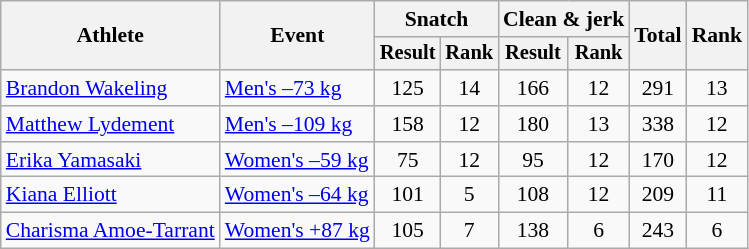<table class=wikitable style=font-size:90%;text-align:center>
<tr>
<th rowspan=2>Athlete</th>
<th rowspan=2>Event</th>
<th colspan=2>Snatch</th>
<th colspan=2>Clean & jerk</th>
<th rowspan=2>Total</th>
<th rowspan=2>Rank</th>
</tr>
<tr style=font-size:95%>
<th>Result</th>
<th>Rank</th>
<th>Result</th>
<th>Rank</th>
</tr>
<tr>
<td align=left><a href='#'>Brandon Wakeling</a></td>
<td align=left><a href='#'>Men's –73 kg</a></td>
<td>125</td>
<td>14</td>
<td>166</td>
<td>12</td>
<td>291</td>
<td>13</td>
</tr>
<tr>
<td align=left><a href='#'>Matthew Lydement</a></td>
<td align=left><a href='#'>Men's –109 kg</a></td>
<td>158</td>
<td>12</td>
<td>180</td>
<td>13</td>
<td>338</td>
<td>12</td>
</tr>
<tr>
<td align=left><a href='#'>Erika Yamasaki</a></td>
<td align=left><a href='#'>Women's –59 kg</a></td>
<td>75</td>
<td>12</td>
<td>95</td>
<td>12</td>
<td>170</td>
<td>12</td>
</tr>
<tr>
<td align=left><a href='#'>Kiana Elliott</a></td>
<td align=left><a href='#'>Women's –64 kg</a></td>
<td>101</td>
<td>5</td>
<td>108</td>
<td>12</td>
<td>209</td>
<td>11</td>
</tr>
<tr>
<td align=left><a href='#'>Charisma Amoe-Tarrant</a></td>
<td align=left><a href='#'>Women's +87 kg</a></td>
<td>105</td>
<td>7</td>
<td>138</td>
<td>6</td>
<td>243</td>
<td>6</td>
</tr>
</table>
